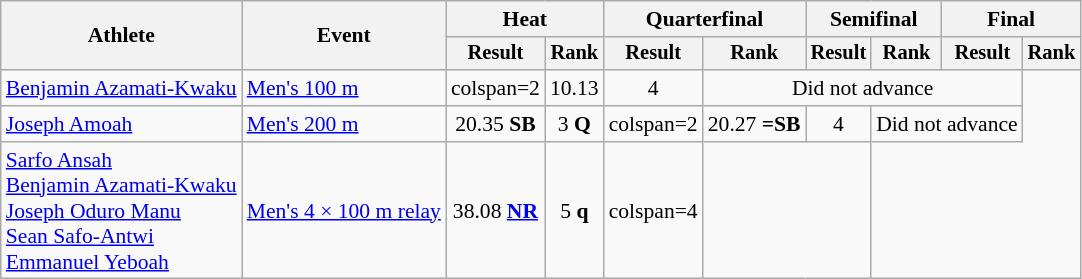<table class="wikitable" style="font-size:90%">
<tr>
<th rowspan="2">Athlete</th>
<th rowspan="2">Event</th>
<th colspan="2">Heat</th>
<th colspan="2">Quarterfinal</th>
<th colspan="2">Semifinal</th>
<th colspan="2">Final</th>
</tr>
<tr style="font-size:95%">
<th>Result</th>
<th>Rank</th>
<th>Result</th>
<th>Rank</th>
<th>Result</th>
<th>Rank</th>
<th>Result</th>
<th>Rank</th>
</tr>
<tr align="center">
<td align="left"><a href='#'>Benjamin Azamati-Kwaku</a></td>
<td align="left"><a href='#'>Men's 100 m</a></td>
<td>colspan=2 </td>
<td>10.13</td>
<td>4</td>
<td colspan=4>Did not advance</td>
</tr>
<tr align=center>
<td align=left><a href='#'>Joseph Amoah</a></td>
<td align=left><a href='#'>Men's 200 m</a></td>
<td>20.35 <strong>SB</strong></td>
<td>3 <strong>Q</strong></td>
<td>colspan=2 </td>
<td>20.27 <strong>=SB</strong></td>
<td>4</td>
<td colspan="2">Did not advance</td>
</tr>
<tr align=center>
<td align=left><a href='#'>Sarfo Ansah</a><br><a href='#'>Benjamin Azamati-Kwaku</a><br><a href='#'>Joseph Oduro Manu</a><br><a href='#'>Sean Safo-Antwi</a><br><a href='#'>Emmanuel Yeboah</a></td>
<td align=left><a href='#'>Men's 4 × 100 m relay</a></td>
<td>38.08 <strong><a href='#'>NR</a></strong></td>
<td>5 <strong>q</strong></td>
<td>colspan=4 </td>
<td colspan=2></td>
</tr>
</table>
